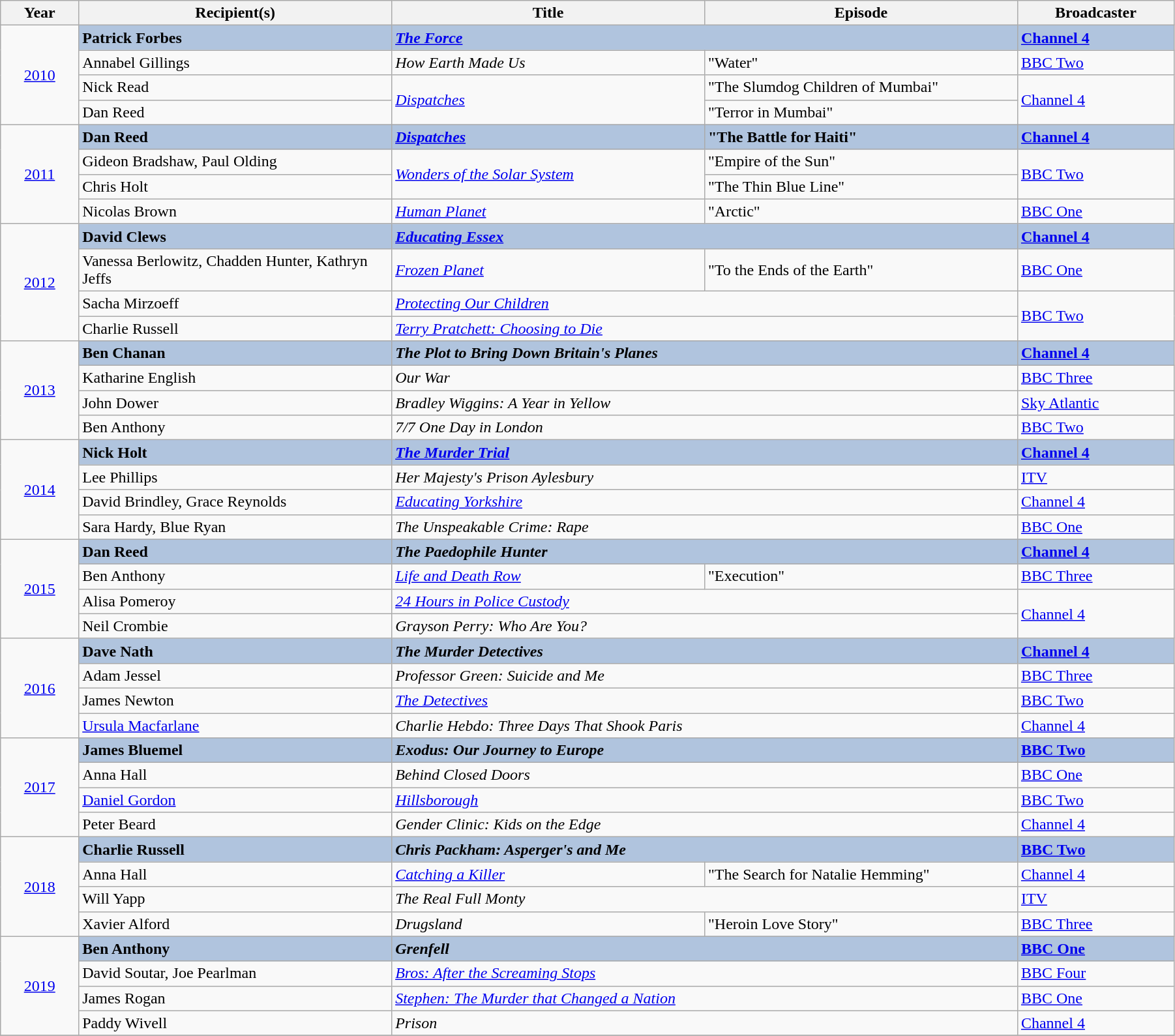<table class="wikitable" width="95%">
<tr>
<th width=5%>Year</th>
<th width=20%><strong>Recipient(s)</strong></th>
<th width=20%>Title</th>
<th width=20%>Episode</th>
<th width=10%><strong>Broadcaster</strong></th>
</tr>
<tr>
<td rowspan="4" style="text-align:center;"><a href='#'>2010</a></td>
<td style="background:#B0C4DE;"><strong>Patrick Forbes</strong></td>
<td colspan="2" style="background:#B0C4DE;"><strong><em><a href='#'>The Force</a></em></strong></td>
<td style="background:#B0C4DE;"><strong><a href='#'>Channel 4</a></strong></td>
</tr>
<tr>
<td>Annabel Gillings</td>
<td><em>How Earth Made Us</em></td>
<td>"Water"</td>
<td><a href='#'>BBC Two</a></td>
</tr>
<tr>
<td>Nick Read</td>
<td rowspan="2"><em><a href='#'>Dispatches</a></em></td>
<td>"The Slumdog Children of Mumbai"</td>
<td rowspan="2"><a href='#'>Channel 4</a></td>
</tr>
<tr>
<td>Dan Reed</td>
<td>"Terror in Mumbai"</td>
</tr>
<tr>
<td rowspan="4" style="text-align:center;"><a href='#'>2011</a></td>
<td style="background:#B0C4DE;"><strong>Dan Reed</strong></td>
<td style="background:#B0C4DE;"><strong><em><a href='#'>Dispatches</a></em></strong></td>
<td style="background:#B0C4DE;"><strong>"The Battle for Haiti"</strong></td>
<td style="background:#B0C4DE;"><strong><a href='#'>Channel 4</a></strong></td>
</tr>
<tr>
<td>Gideon Bradshaw, Paul Olding</td>
<td rowspan="2"><em><a href='#'>Wonders of the Solar System</a></em></td>
<td>"Empire of the Sun"</td>
<td rowspan="2"><a href='#'>BBC Two</a></td>
</tr>
<tr>
<td>Chris Holt</td>
<td>"The Thin Blue Line"</td>
</tr>
<tr>
<td>Nicolas Brown</td>
<td><em><a href='#'>Human Planet</a></em></td>
<td>"Arctic"</td>
<td><a href='#'>BBC One</a></td>
</tr>
<tr>
<td rowspan="4" style="text-align:center;"><a href='#'>2012</a></td>
<td style="background:#B0C4DE;"><strong>David Clews</strong></td>
<td colspan="2" style="background:#B0C4DE;"><strong><em><a href='#'>Educating Essex</a></em></strong></td>
<td style="background:#B0C4DE;"><strong><a href='#'>Channel 4</a></strong></td>
</tr>
<tr>
<td>Vanessa Berlowitz, Chadden Hunter, Kathryn Jeffs</td>
<td><em><a href='#'>Frozen Planet</a></em></td>
<td>"To the Ends of the Earth"</td>
<td><a href='#'>BBC One</a></td>
</tr>
<tr>
<td>Sacha Mirzoeff</td>
<td colspan="2"><em><a href='#'>Protecting Our Children</a></em></td>
<td rowspan="2"><a href='#'>BBC Two</a></td>
</tr>
<tr>
<td>Charlie Russell</td>
<td colspan="2"><em><a href='#'>Terry Pratchett: Choosing to Die</a></em></td>
</tr>
<tr>
<td rowspan="4" style="text-align:center;"><a href='#'>2013</a></td>
<td style="background:#B0C4DE;"><strong>Ben Chanan</strong></td>
<td colspan="2" style="background:#B0C4DE;"><strong><em>The Plot to Bring Down Britain's Planes</em></strong></td>
<td style="background:#B0C4DE;"><strong><a href='#'>Channel 4</a></strong></td>
</tr>
<tr>
<td>Katharine English</td>
<td colspan="2"><em>Our War</em></td>
<td><a href='#'>BBC Three</a></td>
</tr>
<tr>
<td>John Dower</td>
<td colspan="2"><em>Bradley Wiggins: A Year in Yellow</em></td>
<td><a href='#'>Sky Atlantic</a></td>
</tr>
<tr>
<td>Ben Anthony</td>
<td colspan="2"><em>7/7 One Day in London</em></td>
<td><a href='#'>BBC Two</a></td>
</tr>
<tr>
<td rowspan="4" style="text-align:center;"><a href='#'>2014</a></td>
<td style="background:#B0C4DE;"><strong>Nick Holt</strong></td>
<td colspan="2" style="background:#B0C4DE;"><strong><em><a href='#'>The Murder Trial</a></em></strong></td>
<td style="background:#B0C4DE;"><strong><a href='#'>Channel 4</a></strong></td>
</tr>
<tr>
<td>Lee Phillips</td>
<td colspan="2"><em>Her Majesty's Prison Aylesbury</em></td>
<td><a href='#'>ITV</a></td>
</tr>
<tr>
<td>David Brindley, Grace Reynolds</td>
<td colspan="2"><em><a href='#'>Educating Yorkshire</a></em></td>
<td><a href='#'>Channel 4</a></td>
</tr>
<tr>
<td>Sara Hardy, Blue Ryan</td>
<td colspan="2"><em>The Unspeakable Crime: Rape</em></td>
<td><a href='#'>BBC One</a></td>
</tr>
<tr>
<td rowspan="4" style="text-align:center;"><a href='#'>2015</a></td>
<td style="background:#B0C4DE;"><strong>Dan Reed</strong></td>
<td colspan="2" style="background:#B0C4DE;"><strong><em>The Paedophile Hunter</em></strong></td>
<td style="background:#B0C4DE;"><strong><a href='#'>Channel 4</a></strong></td>
</tr>
<tr>
<td>Ben Anthony</td>
<td><em><a href='#'>Life and Death Row</a></em></td>
<td>"Execution"</td>
<td><a href='#'>BBC Three</a></td>
</tr>
<tr>
<td>Alisa Pomeroy</td>
<td colspan="2"><em><a href='#'>24 Hours in Police Custody</a></em></td>
<td rowspan="2"><a href='#'>Channel 4</a></td>
</tr>
<tr>
<td>Neil Crombie</td>
<td colspan="2"><em>Grayson Perry: Who Are You?</em></td>
</tr>
<tr>
<td rowspan="4" style="text-align:center;"><a href='#'>2016</a></td>
<td style="background:#B0C4DE;"><strong>Dave Nath</strong></td>
<td colspan="2" style="background:#B0C4DE;"><strong><em>The Murder Detectives</em></strong></td>
<td style="background:#B0C4DE;"><strong><a href='#'>Channel 4</a></strong></td>
</tr>
<tr>
<td>Adam Jessel</td>
<td colspan="2"><em>Professor Green: Suicide and Me</em></td>
<td><a href='#'>BBC Three</a></td>
</tr>
<tr>
<td>James Newton</td>
<td colspan="2"><em><a href='#'>The Detectives</a></em></td>
<td><a href='#'>BBC Two</a></td>
</tr>
<tr>
<td><a href='#'>Ursula Macfarlane</a></td>
<td colspan="2"><em>Charlie Hebdo: Three Days That Shook Paris</em></td>
<td><a href='#'>Channel 4</a></td>
</tr>
<tr>
<td rowspan="4" style="text-align:center;"><a href='#'>2017</a><br></td>
<td style="background:#B0C4DE;"><strong>James Bluemel</strong></td>
<td colspan="2" style="background:#B0C4DE;"><strong><em>Exodus: Our Journey to Europe</em></strong></td>
<td style="background:#B0C4DE;"><strong><a href='#'>BBC Two</a></strong></td>
</tr>
<tr>
<td>Anna Hall</td>
<td colspan="2"><em>Behind Closed Doors</em></td>
<td><a href='#'>BBC One</a></td>
</tr>
<tr>
<td><a href='#'>Daniel Gordon</a></td>
<td colspan="2"><em><a href='#'>Hillsborough</a></em></td>
<td><a href='#'>BBC Two</a></td>
</tr>
<tr>
<td>Peter Beard</td>
<td colspan="2"><em>Gender Clinic: Kids on the Edge</em></td>
<td><a href='#'>Channel 4</a></td>
</tr>
<tr>
<td rowspan="4" style="text-align:center;"><a href='#'>2018</a><br></td>
<td style="background:#B0C4DE;"><strong>Charlie Russell</strong></td>
<td colspan="2" style="background:#B0C4DE;"><strong><em>Chris Packham: Asperger's and Me</em></strong></td>
<td style="background:#B0C4DE;"><strong><a href='#'>BBC Two</a></strong></td>
</tr>
<tr>
<td>Anna Hall</td>
<td><em><a href='#'>Catching a Killer</a></em></td>
<td>"The Search for Natalie Hemming"</td>
<td><a href='#'>Channel 4</a></td>
</tr>
<tr>
<td>Will Yapp</td>
<td colspan="2"><em>The Real Full Monty</em></td>
<td><a href='#'>ITV</a></td>
</tr>
<tr>
<td>Xavier Alford</td>
<td><em>Drugsland</em></td>
<td>"Heroin Love Story"</td>
<td><a href='#'>BBC Three</a></td>
</tr>
<tr>
<td rowspan="4" style="text-align:center;"><a href='#'>2019</a><br></td>
<td style="background:#B0C4DE;"><strong>Ben Anthony</strong></td>
<td colspan="2" style="background:#B0C4DE;"><strong><em>Grenfell</em></strong></td>
<td style="background:#B0C4DE;"><strong><a href='#'>BBC One</a></strong></td>
</tr>
<tr>
<td>David Soutar, Joe Pearlman</td>
<td colspan="2"><em><a href='#'>Bros: After the Screaming Stops</a></em></td>
<td><a href='#'>BBC Four</a></td>
</tr>
<tr>
<td>James Rogan</td>
<td colspan="2"><em><a href='#'>Stephen: The Murder that Changed a Nation</a></em></td>
<td><a href='#'>BBC One</a></td>
</tr>
<tr>
<td>Paddy Wivell</td>
<td colspan="2"><em>Prison</em></td>
<td><a href='#'>Channel 4</a></td>
</tr>
<tr>
</tr>
</table>
